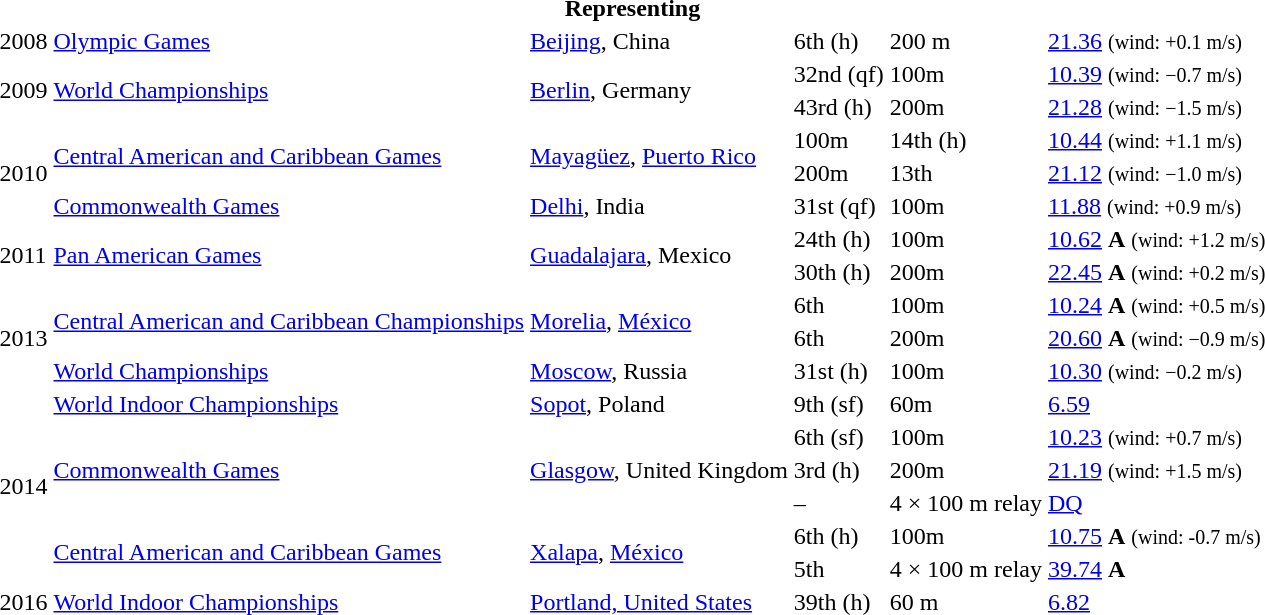<table>
<tr>
<th colspan="6">Representing </th>
</tr>
<tr>
<td>2008</td>
<td><a href='#'>Olympic Games</a></td>
<td><a href='#'>Beijing</a>, China</td>
<td>6th (h)</td>
<td>200 m</td>
<td><a href='#'>21.36</a> <small>(wind: +0.1 m/s)</small></td>
</tr>
<tr>
<td rowspan=2>2009</td>
<td rowspan=2><a href='#'>World Championships</a></td>
<td rowspan=2><a href='#'>Berlin</a>, Germany</td>
<td>32nd (qf)</td>
<td>100m</td>
<td><a href='#'>10.39</a> <small>(wind: −0.7 m/s)</small></td>
</tr>
<tr>
<td>43rd (h)</td>
<td>200m</td>
<td><a href='#'>21.28</a> <small>(wind: −1.5 m/s)</small></td>
</tr>
<tr>
<td rowspan=3>2010</td>
<td rowspan=2><a href='#'>Central American and Caribbean Games</a></td>
<td rowspan=2><a href='#'>Mayagüez</a>, <a href='#'>Puerto Rico</a></td>
<td>100m</td>
<td>14th (h)</td>
<td><a href='#'>10.44</a> <small>(wind: +1.1 m/s)</small></td>
</tr>
<tr>
<td>200m</td>
<td>13th</td>
<td><a href='#'>21.12</a> <small>(wind: −1.0 m/s)</small></td>
</tr>
<tr>
<td><a href='#'>Commonwealth Games</a></td>
<td><a href='#'>Delhi</a>, India</td>
<td>31st (qf)</td>
<td>100m</td>
<td><a href='#'>11.88</a> <small>(wind: +0.9 m/s)</small></td>
</tr>
<tr>
<td rowspan=2>2011</td>
<td rowspan=2><a href='#'>Pan American Games</a></td>
<td rowspan=2><a href='#'>Guadalajara</a>, Mexico</td>
<td>24th (h)</td>
<td>100m</td>
<td><a href='#'>10.62</a> <strong>A</strong> <small>(wind: +1.2 m/s)</small></td>
</tr>
<tr>
<td>30th (h)</td>
<td>200m</td>
<td><a href='#'>22.45</a> <strong>A</strong> <small>(wind: +0.2 m/s)</small></td>
</tr>
<tr>
<td rowspan=3>2013</td>
<td rowspan=2><a href='#'>Central American and Caribbean Championships</a></td>
<td rowspan=2><a href='#'>Morelia</a>, <a href='#'>México</a></td>
<td>6th</td>
<td>100m</td>
<td><a href='#'>10.24</a> <strong>A</strong> <small>(wind: +0.5 m/s)</small></td>
</tr>
<tr>
<td>6th</td>
<td>200m</td>
<td><a href='#'>20.60</a> <strong>A</strong> <small>(wind: −0.9 m/s)</small></td>
</tr>
<tr>
<td><a href='#'>World Championships</a></td>
<td><a href='#'>Moscow</a>, Russia</td>
<td>31st (h)</td>
<td>100m</td>
<td><a href='#'>10.30</a> <small>(wind: −0.2 m/s)</small></td>
</tr>
<tr>
<td rowspan=6>2014</td>
<td><a href='#'>World Indoor Championships</a></td>
<td><a href='#'>Sopot</a>, Poland</td>
<td>9th (sf)</td>
<td>60m</td>
<td><a href='#'>6.59</a></td>
</tr>
<tr>
<td rowspan=3><a href='#'>Commonwealth Games</a></td>
<td rowspan=3><a href='#'>Glasgow</a>, United Kingdom</td>
<td>6th (sf)</td>
<td>100m</td>
<td><a href='#'>10.23</a> <small>(wind: +0.7 m/s)</small></td>
</tr>
<tr>
<td>3rd (h)</td>
<td>200m</td>
<td><a href='#'>21.19</a> <small>(wind: +1.5 m/s)</small></td>
</tr>
<tr>
<td>–</td>
<td>4 × 100 m relay</td>
<td><a href='#'>DQ</a></td>
</tr>
<tr>
<td rowspan=2><a href='#'>Central American and Caribbean Games</a></td>
<td rowspan=2><a href='#'>Xalapa</a>, <a href='#'>México</a></td>
<td>6th (h)</td>
<td>100m</td>
<td><a href='#'>10.75</a>  <strong>A</strong> <small>(wind: -0.7 m/s)</small></td>
</tr>
<tr>
<td>5th</td>
<td>4 × 100 m relay</td>
<td><a href='#'>39.74</a> <strong>A</strong></td>
</tr>
<tr>
<td>2016</td>
<td><a href='#'>World Indoor Championships</a></td>
<td><a href='#'>Portland, United States</a></td>
<td>39th (h)</td>
<td>60 m</td>
<td><a href='#'>6.82</a></td>
</tr>
</table>
